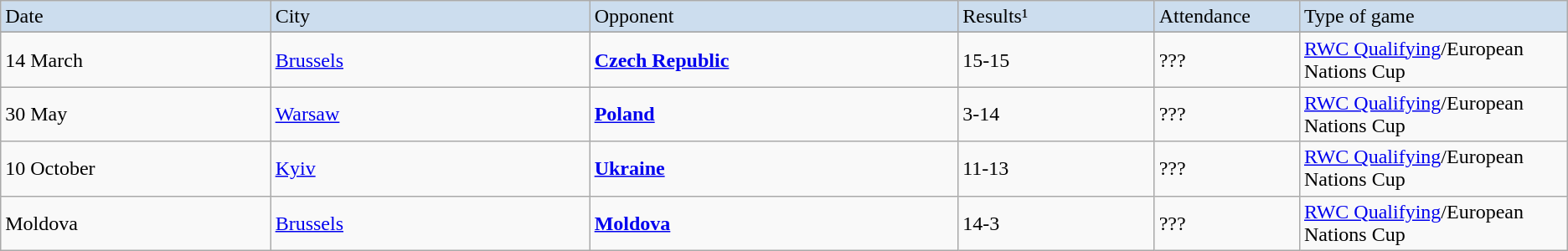<table class="wikitable">
<tr ---- bgcolor=#CCDDEE>
<td width=11%>Date</td>
<td width=13%>City</td>
<td width=15%>Opponent</td>
<td width=8%>Results¹</td>
<td width=5%>Attendance</td>
<td width=10%>Type of game</td>
</tr>
<tr>
</tr>
<tr -----bgcolor=#DDEEFF>
<td>14 March</td>
<td><a href='#'>Brussels</a></td>
<td> <strong><a href='#'>Czech Republic</a></strong></td>
<td>15-15</td>
<td>???</td>
<td><a href='#'>RWC Qualifying</a>/European Nations Cup</td>
</tr>
<tr ----bgcolor=#DDEEFF>
<td>30 May</td>
<td><a href='#'>Warsaw</a></td>
<td> <strong><a href='#'>Poland</a></strong></td>
<td>3-14</td>
<td>???</td>
<td><a href='#'>RWC Qualifying</a>/European Nations Cup</td>
</tr>
<tr ----bgcolor=#DDEEFF>
<td>10 October</td>
<td><a href='#'>Kyiv</a></td>
<td> <strong><a href='#'>Ukraine</a></strong></td>
<td>11-13</td>
<td>???</td>
<td><a href='#'>RWC Qualifying</a>/European Nations Cup</td>
</tr>
<tr ----bgcolor=#DDEEFF>
<td>Moldova</td>
<td><a href='#'>Brussels</a></td>
<td> <strong><a href='#'>Moldova</a></strong></td>
<td>14-3</td>
<td>???</td>
<td><a href='#'>RWC Qualifying</a>/European Nations Cup</td>
</tr>
</table>
